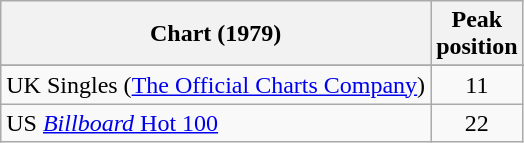<table class="wikitable sortable">
<tr>
<th>Chart (1979)</th>
<th>Peak<br>position</th>
</tr>
<tr>
</tr>
<tr>
<td>UK Singles (<a href='#'>The Official Charts Company</a>)</td>
<td align="center">11</td>
</tr>
<tr>
<td align="left">US <a href='#'><em>Billboard</em> Hot 100</a></td>
<td align="center">22</td>
</tr>
</table>
